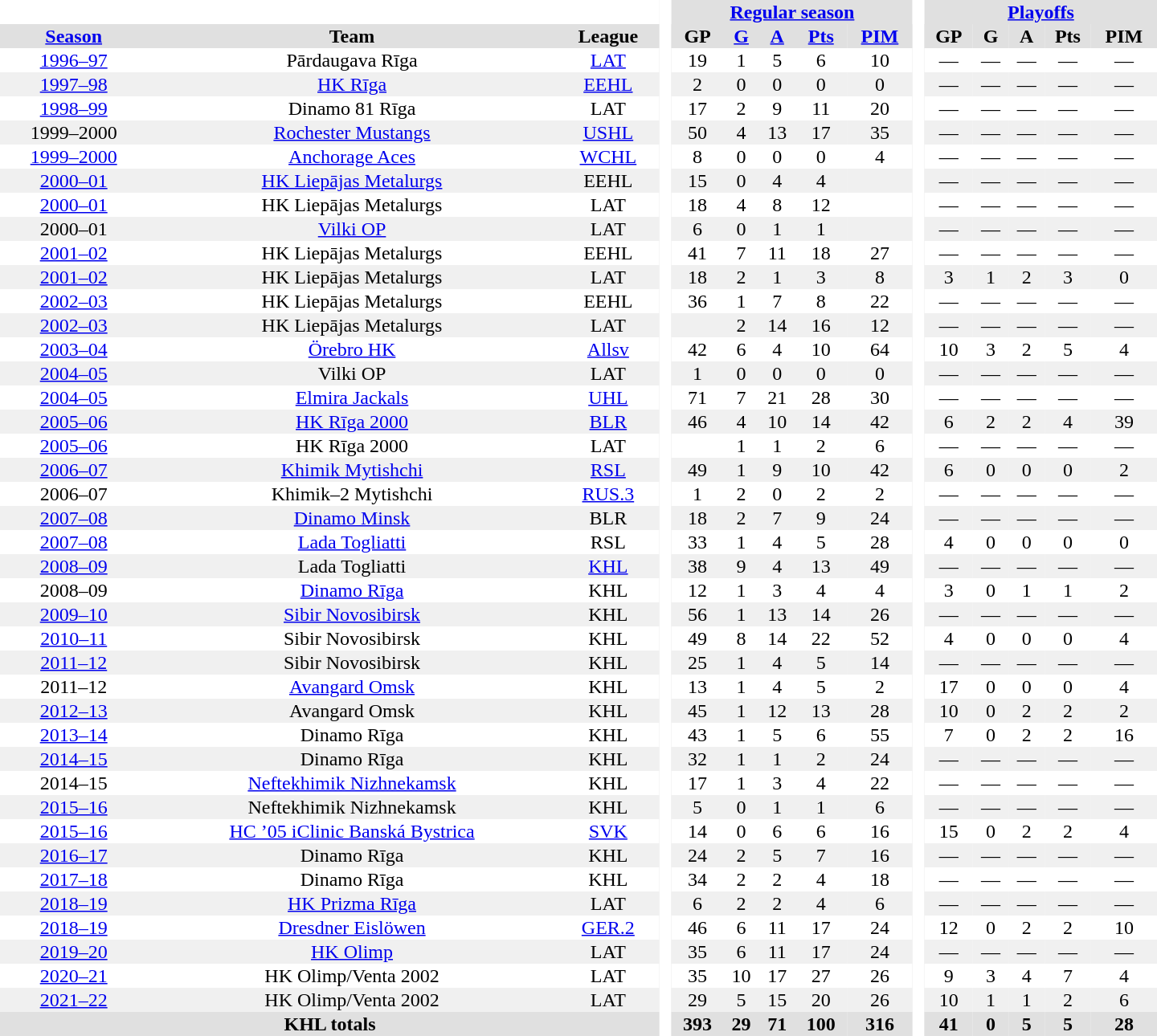<table border="0" cellpadding="1" cellspacing="0" style="text-align:center; width:60em">
<tr bgcolor="#e0e0e0">
<th colspan="3" bgcolor="#ffffff"> </th>
<th rowspan="99" bgcolor="#ffffff"> </th>
<th colspan="5"><a href='#'>Regular season</a></th>
<th rowspan="99" bgcolor="#ffffff"> </th>
<th colspan="5"><a href='#'>Playoffs</a></th>
</tr>
<tr bgcolor="#e0e0e0">
<th><a href='#'>Season</a></th>
<th>Team</th>
<th>League</th>
<th>GP</th>
<th><a href='#'>G</a></th>
<th><a href='#'>A</a></th>
<th><a href='#'>Pts</a></th>
<th><a href='#'>PIM</a></th>
<th>GP</th>
<th>G</th>
<th>A</th>
<th>Pts</th>
<th>PIM</th>
</tr>
<tr>
<td><a href='#'>1996–97</a></td>
<td>Pārdaugava Rīga</td>
<td><a href='#'>LAT</a></td>
<td>19</td>
<td>1</td>
<td>5</td>
<td>6</td>
<td>10</td>
<td>—</td>
<td>—</td>
<td>—</td>
<td>—</td>
<td>—</td>
</tr>
<tr bgcolor="#f0f0f0">
<td><a href='#'>1997–98</a></td>
<td><a href='#'>HK Rīga</a></td>
<td><a href='#'>EEHL</a></td>
<td>2</td>
<td>0</td>
<td>0</td>
<td>0</td>
<td>0</td>
<td>—</td>
<td>—</td>
<td>—</td>
<td>—</td>
<td>—</td>
</tr>
<tr>
<td><a href='#'>1998–99</a></td>
<td>Dinamo 81 Rīga</td>
<td>LAT</td>
<td>17</td>
<td>2</td>
<td>9</td>
<td>11</td>
<td>20</td>
<td>—</td>
<td>—</td>
<td>—</td>
<td>—</td>
<td>—</td>
</tr>
<tr bgcolor="#f0f0f0">
<td>1999–2000</td>
<td><a href='#'>Rochester Mustangs</a></td>
<td><a href='#'>USHL</a></td>
<td>50</td>
<td>4</td>
<td>13</td>
<td>17</td>
<td>35</td>
<td>—</td>
<td>—</td>
<td>—</td>
<td>—</td>
<td>—</td>
</tr>
<tr>
<td><a href='#'>1999–2000</a></td>
<td><a href='#'>Anchorage Aces</a></td>
<td><a href='#'>WCHL</a></td>
<td>8</td>
<td>0</td>
<td>0</td>
<td>0</td>
<td>4</td>
<td>—</td>
<td>—</td>
<td>—</td>
<td>—</td>
<td>—</td>
</tr>
<tr bgcolor="#f0f0f0">
<td><a href='#'>2000–01</a></td>
<td><a href='#'>HK Liepājas Metalurgs</a></td>
<td>EEHL</td>
<td>15</td>
<td>0</td>
<td>4</td>
<td>4</td>
<td></td>
<td>—</td>
<td>—</td>
<td>—</td>
<td>—</td>
<td>—</td>
</tr>
<tr>
<td><a href='#'>2000–01</a></td>
<td>HK Liepājas Metalurgs</td>
<td>LAT</td>
<td>18</td>
<td>4</td>
<td>8</td>
<td>12</td>
<td></td>
<td>—</td>
<td>—</td>
<td>—</td>
<td>—</td>
<td>—</td>
</tr>
<tr bgcolor="#f0f0f0">
<td>2000–01</td>
<td><a href='#'>Vilki OP</a></td>
<td>LAT</td>
<td>6</td>
<td>0</td>
<td>1</td>
<td>1</td>
<td></td>
<td>—</td>
<td>—</td>
<td>—</td>
<td>—</td>
<td>—</td>
</tr>
<tr>
<td><a href='#'>2001–02</a></td>
<td>HK Liepājas Metalurgs</td>
<td>EEHL</td>
<td>41</td>
<td>7</td>
<td>11</td>
<td>18</td>
<td>27</td>
<td>—</td>
<td>—</td>
<td>—</td>
<td>—</td>
<td>—</td>
</tr>
<tr bgcolor="#f0f0f0">
<td><a href='#'>2001–02</a></td>
<td>HK Liepājas Metalurgs</td>
<td>LAT</td>
<td>18</td>
<td>2</td>
<td>1</td>
<td>3</td>
<td>8</td>
<td>3</td>
<td>1</td>
<td>2</td>
<td>3</td>
<td>0</td>
</tr>
<tr>
<td><a href='#'>2002–03</a></td>
<td>HK Liepājas Metalurgs</td>
<td>EEHL</td>
<td>36</td>
<td>1</td>
<td>7</td>
<td>8</td>
<td>22</td>
<td>—</td>
<td>—</td>
<td>—</td>
<td>—</td>
<td>—</td>
</tr>
<tr bgcolor="#f0f0f0">
<td><a href='#'>2002–03</a></td>
<td>HK Liepājas Metalurgs</td>
<td>LAT</td>
<td></td>
<td>2</td>
<td>14</td>
<td>16</td>
<td>12</td>
<td>—</td>
<td>—</td>
<td>—</td>
<td>—</td>
<td>—</td>
</tr>
<tr>
<td><a href='#'>2003–04</a></td>
<td><a href='#'>Örebro HK</a></td>
<td><a href='#'>Allsv</a></td>
<td>42</td>
<td>6</td>
<td>4</td>
<td>10</td>
<td>64</td>
<td>10</td>
<td>3</td>
<td>2</td>
<td>5</td>
<td>4</td>
</tr>
<tr bgcolor="#f0f0f0">
<td><a href='#'>2004–05</a></td>
<td>Vilki OP</td>
<td>LAT</td>
<td>1</td>
<td>0</td>
<td>0</td>
<td>0</td>
<td>0</td>
<td>—</td>
<td>—</td>
<td>—</td>
<td>—</td>
<td>—</td>
</tr>
<tr>
<td><a href='#'>2004–05</a></td>
<td><a href='#'>Elmira Jackals</a></td>
<td><a href='#'>UHL</a></td>
<td>71</td>
<td>7</td>
<td>21</td>
<td>28</td>
<td>30</td>
<td>—</td>
<td>—</td>
<td>—</td>
<td>—</td>
<td>—</td>
</tr>
<tr bgcolor="#f0f0f0">
<td><a href='#'>2005–06</a></td>
<td><a href='#'>HK Rīga 2000</a></td>
<td><a href='#'>BLR</a></td>
<td>46</td>
<td>4</td>
<td>10</td>
<td>14</td>
<td>42</td>
<td>6</td>
<td>2</td>
<td>2</td>
<td>4</td>
<td>39</td>
</tr>
<tr>
<td><a href='#'>2005–06</a></td>
<td>HK Rīga 2000</td>
<td>LAT</td>
<td></td>
<td>1</td>
<td>1</td>
<td>2</td>
<td>6</td>
<td>—</td>
<td>—</td>
<td>—</td>
<td>—</td>
<td>—</td>
</tr>
<tr bgcolor="#f0f0f0">
<td><a href='#'>2006–07</a></td>
<td><a href='#'>Khimik Mytishchi</a></td>
<td><a href='#'>RSL</a></td>
<td>49</td>
<td>1</td>
<td>9</td>
<td>10</td>
<td>42</td>
<td>6</td>
<td>0</td>
<td>0</td>
<td>0</td>
<td>2</td>
</tr>
<tr>
<td>2006–07</td>
<td>Khimik–2 Mytishchi</td>
<td><a href='#'>RUS.3</a></td>
<td>1</td>
<td>2</td>
<td>0</td>
<td>2</td>
<td>2</td>
<td>—</td>
<td>—</td>
<td>—</td>
<td>—</td>
<td>—</td>
</tr>
<tr bgcolor="#f0f0f0">
<td><a href='#'>2007–08</a></td>
<td><a href='#'>Dinamo Minsk</a></td>
<td>BLR</td>
<td>18</td>
<td>2</td>
<td>7</td>
<td>9</td>
<td>24</td>
<td>—</td>
<td>—</td>
<td>—</td>
<td>—</td>
<td>—</td>
</tr>
<tr>
<td><a href='#'>2007–08</a></td>
<td><a href='#'>Lada Togliatti</a></td>
<td>RSL</td>
<td>33</td>
<td>1</td>
<td>4</td>
<td>5</td>
<td>28</td>
<td>4</td>
<td>0</td>
<td>0</td>
<td>0</td>
<td>0</td>
</tr>
<tr bgcolor="#f0f0f0">
<td><a href='#'>2008–09</a></td>
<td>Lada Togliatti</td>
<td><a href='#'>KHL</a></td>
<td>38</td>
<td>9</td>
<td>4</td>
<td>13</td>
<td>49</td>
<td>—</td>
<td>—</td>
<td>—</td>
<td>—</td>
<td>—</td>
</tr>
<tr>
<td>2008–09</td>
<td><a href='#'>Dinamo Rīga</a></td>
<td>KHL</td>
<td>12</td>
<td>1</td>
<td>3</td>
<td>4</td>
<td>4</td>
<td>3</td>
<td>0</td>
<td>1</td>
<td>1</td>
<td>2</td>
</tr>
<tr bgcolor="#f0f0f0">
<td><a href='#'>2009–10</a></td>
<td><a href='#'>Sibir Novosibirsk</a></td>
<td>KHL</td>
<td>56</td>
<td>1</td>
<td>13</td>
<td>14</td>
<td>26</td>
<td>—</td>
<td>—</td>
<td>—</td>
<td>—</td>
<td>—</td>
</tr>
<tr>
<td><a href='#'>2010–11</a></td>
<td>Sibir Novosibirsk</td>
<td>KHL</td>
<td>49</td>
<td>8</td>
<td>14</td>
<td>22</td>
<td>52</td>
<td>4</td>
<td>0</td>
<td>0</td>
<td>0</td>
<td>4</td>
</tr>
<tr bgcolor="#f0f0f0">
<td><a href='#'>2011–12</a></td>
<td>Sibir Novosibirsk</td>
<td>KHL</td>
<td>25</td>
<td>1</td>
<td>4</td>
<td>5</td>
<td>14</td>
<td>—</td>
<td>—</td>
<td>—</td>
<td>—</td>
<td>—</td>
</tr>
<tr>
<td>2011–12</td>
<td><a href='#'>Avangard Omsk</a></td>
<td>KHL</td>
<td>13</td>
<td>1</td>
<td>4</td>
<td>5</td>
<td>2</td>
<td>17</td>
<td>0</td>
<td>0</td>
<td>0</td>
<td>4</td>
</tr>
<tr bgcolor="#f0f0f0">
<td><a href='#'>2012–13</a></td>
<td>Avangard Omsk</td>
<td>KHL</td>
<td>45</td>
<td>1</td>
<td>12</td>
<td>13</td>
<td>28</td>
<td>10</td>
<td>0</td>
<td>2</td>
<td>2</td>
<td>2</td>
</tr>
<tr>
<td><a href='#'>2013–14</a></td>
<td>Dinamo Rīga</td>
<td>KHL</td>
<td>43</td>
<td>1</td>
<td>5</td>
<td>6</td>
<td>55</td>
<td>7</td>
<td>0</td>
<td>2</td>
<td>2</td>
<td>16</td>
</tr>
<tr bgcolor="#f0f0f0">
<td><a href='#'>2014–15</a></td>
<td>Dinamo Rīga</td>
<td>KHL</td>
<td>32</td>
<td>1</td>
<td>1</td>
<td>2</td>
<td>24</td>
<td>—</td>
<td>—</td>
<td>—</td>
<td>—</td>
<td>—</td>
</tr>
<tr>
<td>2014–15</td>
<td><a href='#'>Neftekhimik Nizhnekamsk</a></td>
<td>KHL</td>
<td>17</td>
<td>1</td>
<td>3</td>
<td>4</td>
<td>22</td>
<td>—</td>
<td>—</td>
<td>—</td>
<td>—</td>
<td>—</td>
</tr>
<tr bgcolor="#f0f0f0">
<td><a href='#'>2015–16</a></td>
<td>Neftekhimik Nizhnekamsk</td>
<td>KHL</td>
<td>5</td>
<td>0</td>
<td>1</td>
<td>1</td>
<td>6</td>
<td>—</td>
<td>—</td>
<td>—</td>
<td>—</td>
<td>—</td>
</tr>
<tr>
<td><a href='#'>2015–16</a></td>
<td><a href='#'>HC ’05 iClinic Banská Bystrica</a></td>
<td><a href='#'>SVK</a></td>
<td>14</td>
<td>0</td>
<td>6</td>
<td>6</td>
<td>16</td>
<td>15</td>
<td>0</td>
<td>2</td>
<td>2</td>
<td>4</td>
</tr>
<tr bgcolor="#f0f0f0">
<td><a href='#'>2016–17</a></td>
<td>Dinamo Rīga</td>
<td>KHL</td>
<td>24</td>
<td>2</td>
<td>5</td>
<td>7</td>
<td>16</td>
<td>—</td>
<td>—</td>
<td>—</td>
<td>—</td>
<td>—</td>
</tr>
<tr>
<td><a href='#'>2017–18</a></td>
<td>Dinamo Rīga</td>
<td>KHL</td>
<td>34</td>
<td>2</td>
<td>2</td>
<td>4</td>
<td>18</td>
<td>—</td>
<td>—</td>
<td>—</td>
<td>—</td>
<td>—</td>
</tr>
<tr bgcolor="#f0f0f0">
<td><a href='#'>2018–19</a></td>
<td><a href='#'>HK Prizma Rīga</a></td>
<td>LAT</td>
<td>6</td>
<td>2</td>
<td>2</td>
<td>4</td>
<td>6</td>
<td>—</td>
<td>—</td>
<td>—</td>
<td>—</td>
<td>—</td>
</tr>
<tr>
<td><a href='#'>2018–19</a></td>
<td><a href='#'>Dresdner Eislöwen</a></td>
<td><a href='#'>GER.2</a></td>
<td>46</td>
<td>6</td>
<td>11</td>
<td>17</td>
<td>24</td>
<td>12</td>
<td>0</td>
<td>2</td>
<td>2</td>
<td>10</td>
</tr>
<tr bgcolor="#f0f0f0">
<td><a href='#'>2019–20</a></td>
<td><a href='#'>HK Olimp</a></td>
<td>LAT</td>
<td>35</td>
<td>6</td>
<td>11</td>
<td>17</td>
<td>24</td>
<td>—</td>
<td>—</td>
<td>—</td>
<td>—</td>
<td>—</td>
</tr>
<tr>
<td><a href='#'>2020–21</a></td>
<td>HK Olimp/Venta 2002</td>
<td>LAT</td>
<td>35</td>
<td>10</td>
<td>17</td>
<td>27</td>
<td>26</td>
<td>9</td>
<td>3</td>
<td>4</td>
<td>7</td>
<td>4</td>
</tr>
<tr bgcolor="#f0f0f0">
<td><a href='#'>2021–22</a></td>
<td>HK Olimp/Venta 2002</td>
<td>LAT</td>
<td>29</td>
<td>5</td>
<td>15</td>
<td>20</td>
<td>26</td>
<td>10</td>
<td>1</td>
<td>1</td>
<td>2</td>
<td>6</td>
</tr>
<tr bgcolor="#e0e0e0">
<th colspan="3">KHL totals</th>
<th>393</th>
<th>29</th>
<th>71</th>
<th>100</th>
<th>316</th>
<th>41</th>
<th>0</th>
<th>5</th>
<th>5</th>
<th>28</th>
</tr>
</table>
